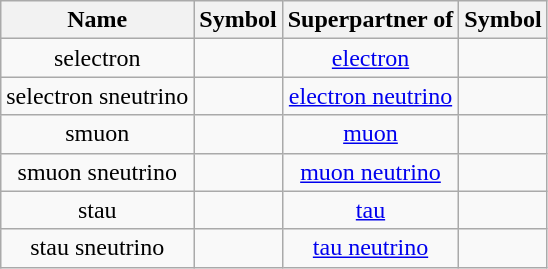<table class=wikitable style="text-align:center;">
<tr>
<th>Name</th>
<th>Symbol</th>
<th>Superpartner of</th>
<th>Symbol</th>
</tr>
<tr>
<td>selectron</td>
<td></td>
<td><a href='#'>electron</a></td>
<td></td>
</tr>
<tr>
<td>selectron sneutrino</td>
<td></td>
<td><a href='#'>electron neutrino</a></td>
<td></td>
</tr>
<tr>
<td>smuon</td>
<td></td>
<td><a href='#'>muon</a></td>
<td></td>
</tr>
<tr>
<td>smuon sneutrino</td>
<td></td>
<td><a href='#'>muon neutrino</a></td>
<td></td>
</tr>
<tr>
<td>stau</td>
<td></td>
<td><a href='#'>tau</a></td>
<td></td>
</tr>
<tr>
<td>stau sneutrino</td>
<td></td>
<td><a href='#'>tau neutrino</a></td>
<td></td>
</tr>
</table>
